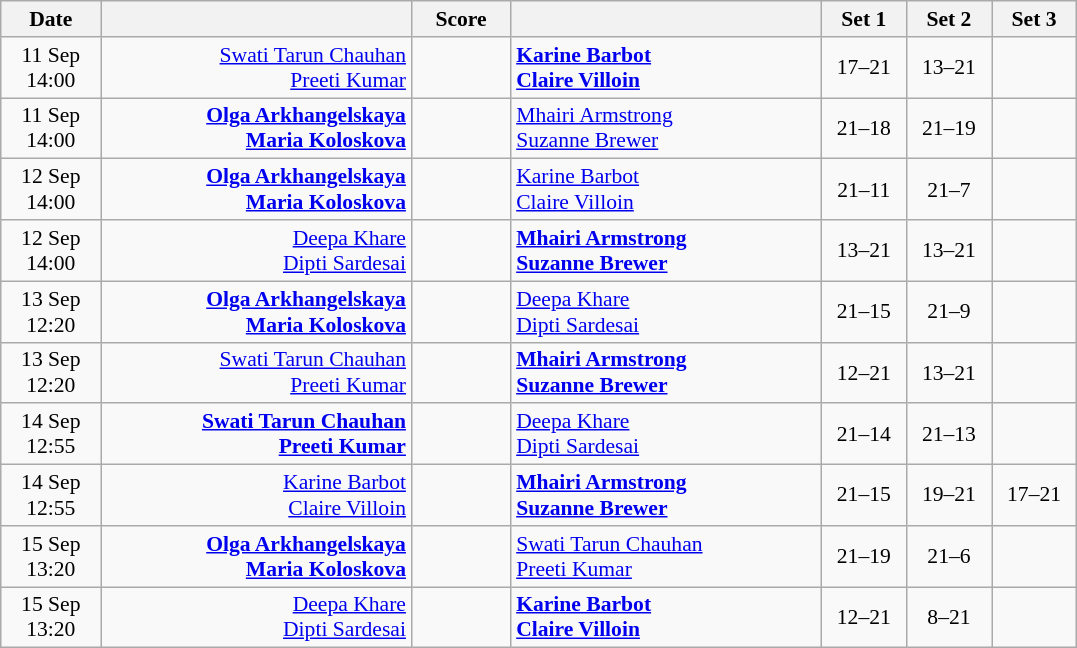<table class="wikitable" style="text-align: center; font-size:90%">
<tr>
<th width="60">Date</th>
<th align="right" width="200"></th>
<th width="60">Score</th>
<th align="left" width="200"></th>
<th width="50">Set 1</th>
<th width="50">Set 2</th>
<th width="50">Set 3</th>
</tr>
<tr>
<td>11 Sep<br>14:00</td>
<td align="right"><a href='#'>Swati Tarun Chauhan</a> <br><a href='#'>Preeti Kumar</a> </td>
<td align="center"></td>
<td align="left"><strong> <a href='#'>Karine Barbot</a><br> <a href='#'>Claire Villoin</a></strong></td>
<td>17–21</td>
<td>13–21</td>
<td></td>
</tr>
<tr>
<td>11 Sep<br>14:00</td>
<td align="right"><strong><a href='#'>Olga Arkhangelskaya</a> <br><a href='#'>Maria Koloskova</a> </strong></td>
<td align="center"></td>
<td align="left"> <a href='#'>Mhairi Armstrong</a><br> <a href='#'>Suzanne Brewer</a></td>
<td>21–18</td>
<td>21–19</td>
<td></td>
</tr>
<tr>
<td>12 Sep<br>14:00</td>
<td align="right"><strong><a href='#'>Olga Arkhangelskaya</a> <br><a href='#'>Maria Koloskova</a> </strong></td>
<td align="center"></td>
<td align="left"> <a href='#'>Karine Barbot</a><br> <a href='#'>Claire Villoin</a></td>
<td>21–11</td>
<td>21–7</td>
<td></td>
</tr>
<tr>
<td>12 Sep<br>14:00</td>
<td align="right"><a href='#'>Deepa Khare</a> <br><a href='#'>Dipti Sardesai</a> </td>
<td align="center"></td>
<td align="left"><strong> <a href='#'>Mhairi Armstrong</a><br> <a href='#'>Suzanne Brewer</a></strong></td>
<td>13–21</td>
<td>13–21</td>
<td></td>
</tr>
<tr>
<td>13 Sep<br>12:20</td>
<td align="right"><strong><a href='#'>Olga Arkhangelskaya</a> <br><a href='#'>Maria Koloskova</a> </strong></td>
<td align="center"></td>
<td align="left"> <a href='#'>Deepa Khare</a><br> <a href='#'>Dipti Sardesai</a></td>
<td>21–15</td>
<td>21–9</td>
<td></td>
</tr>
<tr>
<td>13 Sep<br>12:20</td>
<td align="right"><a href='#'>Swati Tarun Chauhan</a> <br><a href='#'>Preeti Kumar</a> </td>
<td align="center"></td>
<td align="left"><strong> <a href='#'>Mhairi Armstrong</a><br> <a href='#'>Suzanne Brewer</a></strong></td>
<td>12–21</td>
<td>13–21</td>
<td></td>
</tr>
<tr>
<td>14 Sep<br>12:55</td>
<td align="right"><strong><a href='#'>Swati Tarun Chauhan</a> <br><a href='#'>Preeti Kumar</a> </strong></td>
<td align="center"></td>
<td align="left"> <a href='#'>Deepa Khare</a><br> <a href='#'>Dipti Sardesai</a></td>
<td>21–14</td>
<td>21–13</td>
<td></td>
</tr>
<tr>
<td>14 Sep<br>12:55</td>
<td align="right"><a href='#'>Karine Barbot</a> <br><a href='#'>Claire Villoin</a> </td>
<td align="center"></td>
<td align="left"><strong> <a href='#'>Mhairi Armstrong</a><br> <a href='#'>Suzanne Brewer</a></strong></td>
<td>21–15</td>
<td>19–21</td>
<td>17–21</td>
</tr>
<tr>
<td>15 Sep<br>13:20</td>
<td align="right"><strong><a href='#'>Olga Arkhangelskaya</a> <br><a href='#'>Maria Koloskova</a> </strong></td>
<td align="center"></td>
<td align="left"> <a href='#'>Swati Tarun Chauhan</a><br> <a href='#'>Preeti Kumar</a></td>
<td>21–19</td>
<td>21–6</td>
<td></td>
</tr>
<tr>
<td>15 Sep<br>13:20</td>
<td align="right"><a href='#'>Deepa Khare</a> <br><a href='#'>Dipti Sardesai</a> </td>
<td align="center"></td>
<td align="left"><strong> <a href='#'>Karine Barbot</a><br> <a href='#'>Claire Villoin</a></strong></td>
<td>12–21</td>
<td>8–21</td>
<td></td>
</tr>
</table>
